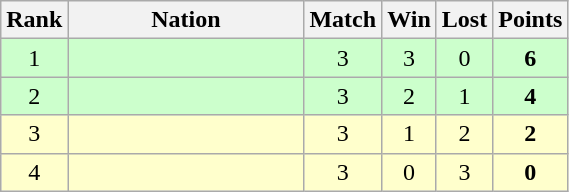<table class="wikitable" style="text-align: center;">
<tr>
<th width=20>Rank</th>
<th width=150>Nation</th>
<th width=20>Match</th>
<th width=20>Win</th>
<th width=20>Lost</th>
<th width=20>Points</th>
</tr>
<tr style="background:#cfc;">
<td>1</td>
<td style="text-align:left;"></td>
<td>3</td>
<td>3</td>
<td>0</td>
<td><strong>6</strong></td>
</tr>
<tr style="background:#cfc;">
<td>2</td>
<td style="text-align:left;"></td>
<td>3</td>
<td>2</td>
<td>1</td>
<td><strong>4</strong></td>
</tr>
<tr style="background:#ffc;">
<td>3</td>
<td style="text-align:left;"></td>
<td>3</td>
<td>1</td>
<td>2</td>
<td><strong>2</strong></td>
</tr>
<tr style="background:#ffc;">
<td>4</td>
<td style="text-align:left;"></td>
<td>3</td>
<td>0</td>
<td>3</td>
<td><strong>0</strong></td>
</tr>
</table>
